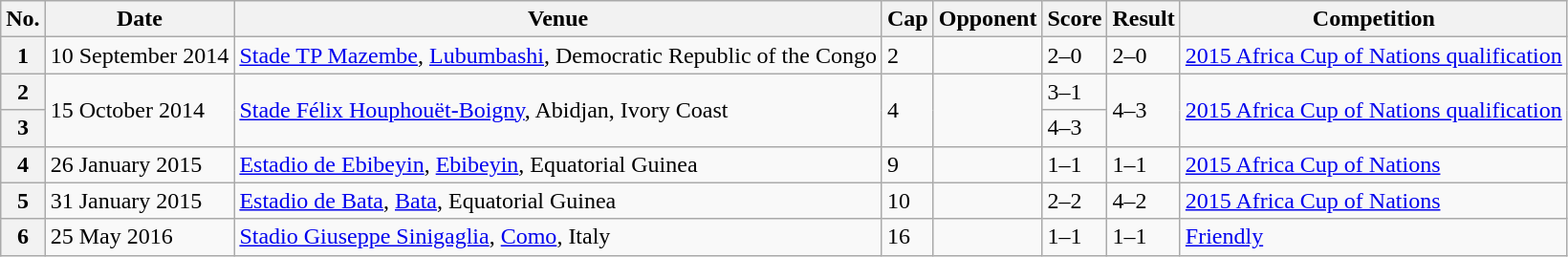<table class="wikitable sortable plainrowheaders">
<tr>
<th scope=col>No.</th>
<th scope=col data-sort-type=date>Date</th>
<th scope=col>Venue</th>
<th scope=col>Cap</th>
<th scope=col>Opponent</th>
<th scope=col>Score</th>
<th scope=col>Result</th>
<th scope=col>Competition</th>
</tr>
<tr>
<th scope=row>1</th>
<td>10 September 2014</td>
<td><a href='#'>Stade TP Mazembe</a>, <a href='#'>Lubumbashi</a>, Democratic Republic of the Congo</td>
<td>2</td>
<td></td>
<td>2–0</td>
<td>2–0</td>
<td><a href='#'>2015 Africa Cup of Nations qualification</a></td>
</tr>
<tr>
<th scope=row>2</th>
<td rowspan=2>15 October 2014</td>
<td rowspan=2><a href='#'>Stade Félix Houphouët-Boigny</a>, Abidjan, Ivory Coast</td>
<td rowspan=2>4</td>
<td rowspan=2></td>
<td>3–1</td>
<td rowspan=2>4–3</td>
<td rowspan=2><a href='#'>2015 Africa Cup of Nations qualification</a></td>
</tr>
<tr>
<th scope=row>3</th>
<td>4–3</td>
</tr>
<tr>
<th scope=row>4</th>
<td>26 January 2015</td>
<td><a href='#'>Estadio de Ebibeyin</a>, <a href='#'>Ebibeyin</a>, Equatorial Guinea</td>
<td>9</td>
<td></td>
<td>1–1</td>
<td>1–1</td>
<td><a href='#'>2015 Africa Cup of Nations</a></td>
</tr>
<tr>
<th scope=row>5</th>
<td>31 January 2015</td>
<td><a href='#'>Estadio de Bata</a>, <a href='#'>Bata</a>, Equatorial Guinea</td>
<td>10</td>
<td></td>
<td>2–2</td>
<td>4–2</td>
<td><a href='#'>2015 Africa Cup of Nations</a></td>
</tr>
<tr>
<th scope=row>6</th>
<td>25 May 2016</td>
<td><a href='#'>Stadio Giuseppe Sinigaglia</a>, <a href='#'>Como</a>, Italy</td>
<td>16</td>
<td></td>
<td>1–1</td>
<td>1–1</td>
<td><a href='#'>Friendly</a></td>
</tr>
</table>
